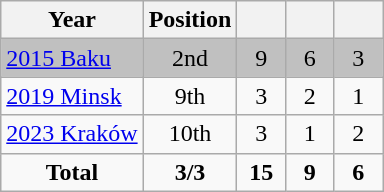<table class="wikitable" style="text-align: center;">
<tr>
<th>Year</th>
<th>Position</th>
<th width=25px></th>
<th width=25px></th>
<th width=25px></th>
</tr>
<tr bgcolor="silver">
<td style="text-align: left;"> <a href='#'>2015 Baku</a></td>
<td>2nd</td>
<td>9</td>
<td>6</td>
<td>3</td>
</tr>
<tr>
<td style="text-align: left;"> <a href='#'>2019 Minsk</a></td>
<td>9th</td>
<td>3</td>
<td>2</td>
<td>1</td>
</tr>
<tr>
<td style="text-align: left;"> <a href='#'>2023 Kraków</a></td>
<td>10th</td>
<td>3</td>
<td>1</td>
<td>2</td>
</tr>
<tr>
<td><strong>Total</strong></td>
<td><strong>3/3</strong></td>
<td><strong>15</strong></td>
<td><strong>9</strong></td>
<td><strong>6</strong></td>
</tr>
</table>
